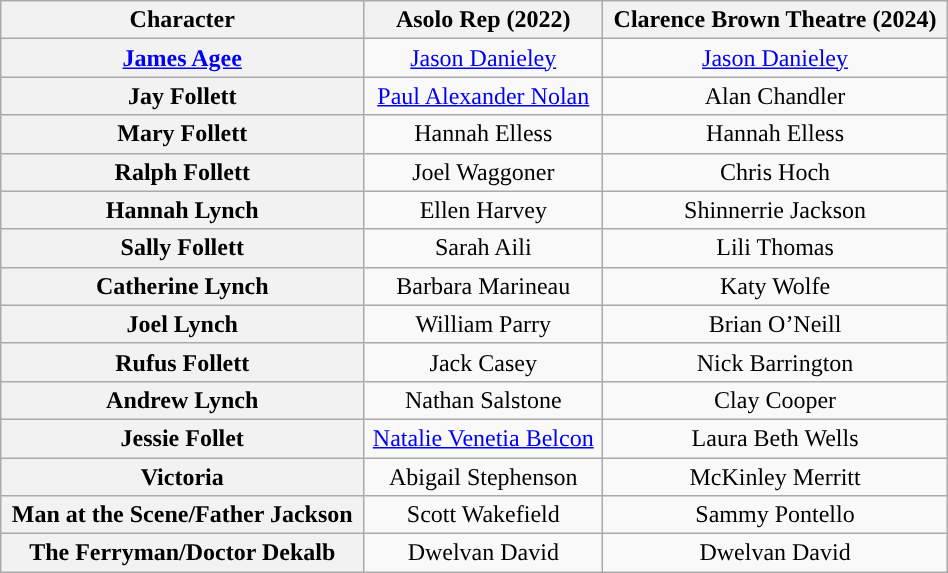<table class="wikitable" style="width:50%; text-align:center">
<tr>
<th scope="col">Character</th>
<th>Asolo Rep (2022)</th>
<th>Clarence Brown Theatre (2024)</th>
</tr>
<tr>
<th><a href='#'>James Agee</a></th>
<td colspan="1”"><a href='#'>Jason Danieley</a></td>
<td><a href='#'>Jason Danieley</a></td>
</tr>
<tr>
<th>Jay Follett</th>
<td colspan="1"><a href='#'>Paul Alexander Nolan</a></td>
<td>Alan Chandler</td>
</tr>
<tr>
<th>Mary Follett</th>
<td colspan="1">Hannah Elless</td>
<td>Hannah Elless</td>
</tr>
<tr>
<th>Ralph Follett</th>
<td colspan="1”">Joel Waggoner</td>
<td>Chris Hoch</td>
</tr>
<tr>
<th>Hannah Lynch</th>
<td colspan="1">Ellen Harvey</td>
<td>Shinnerrie Jackson</td>
</tr>
<tr>
<th>Sally Follett</th>
<td colspan="1">Sarah Aili</td>
<td>Lili Thomas</td>
</tr>
<tr>
<th>Catherine Lynch</th>
<td colspan="1">Barbara Marineau</td>
<td>Katy Wolfe</td>
</tr>
<tr>
<th>Joel Lynch</th>
<td colspan="1">William Parry</td>
<td>Brian O’Neill</td>
</tr>
<tr>
<th>Rufus Follett</th>
<td colspan="1">Jack Casey</td>
<td>Nick Barrington</td>
</tr>
<tr>
<th>Andrew Lynch</th>
<td colspan="1">Nathan Salstone</td>
<td>Clay Cooper</td>
</tr>
<tr>
<th>Jessie Follet</th>
<td colspan="1"><a href='#'>Natalie Venetia Belcon</a></td>
<td>Laura Beth Wells</td>
</tr>
<tr>
<th>Victoria</th>
<td colspan="1">Abigail Stephenson</td>
<td>McKinley Merritt</td>
</tr>
<tr>
<th>Man at the Scene/Father Jackson</th>
<td colspan="1">Scott Wakefield</td>
<td>Sammy Pontello</td>
</tr>
<tr>
<th>The Ferryman/Doctor Dekalb</th>
<td colspan="1">Dwelvan David</td>
<td>Dwelvan David</td>
</tr>
</table>
